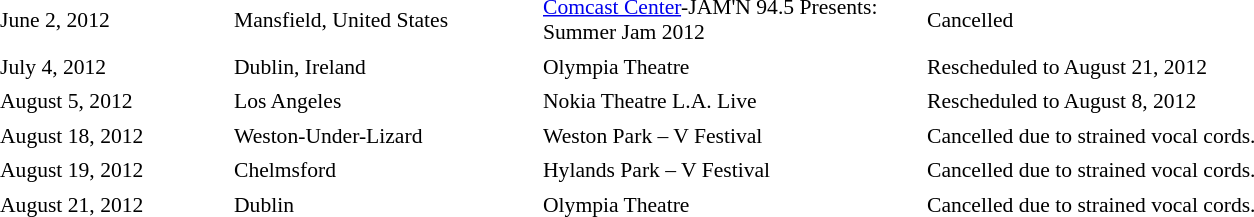<table cellpadding="2" style="border:0 solid darkgrey; font-size:90%;">
<tr>
<th style="width:150px;"></th>
<th style="width:200px;"></th>
<th style="width:250px;"></th>
<th style="width:500px;"></th>
</tr>
<tr border="0">
<td>June 2, 2012</td>
<td>Mansfield, United States</td>
<td><a href='#'>Comcast Center</a>-JAM'N 94.5 Presents: Summer Jam 2012</td>
<td>Cancelled</td>
</tr>
<tr>
<td>July 4, 2012</td>
<td>Dublin, Ireland</td>
<td>Olympia Theatre</td>
<td>Rescheduled to August 21, 2012</td>
</tr>
<tr>
<td>August 5, 2012</td>
<td>Los Angeles</td>
<td>Nokia Theatre L.A. Live</td>
<td>Rescheduled to August 8, 2012</td>
</tr>
<tr>
<td>August 18, 2012</td>
<td>Weston-Under-Lizard</td>
<td>Weston Park – V Festival</td>
<td>Cancelled due to strained vocal cords.</td>
</tr>
<tr>
<td>August 19, 2012</td>
<td>Chelmsford</td>
<td>Hylands Park – V Festival</td>
<td>Cancelled due to strained vocal cords.</td>
</tr>
<tr>
<td>August 21, 2012</td>
<td>Dublin</td>
<td>Olympia Theatre</td>
<td>Cancelled due to strained vocal cords.</td>
</tr>
</table>
